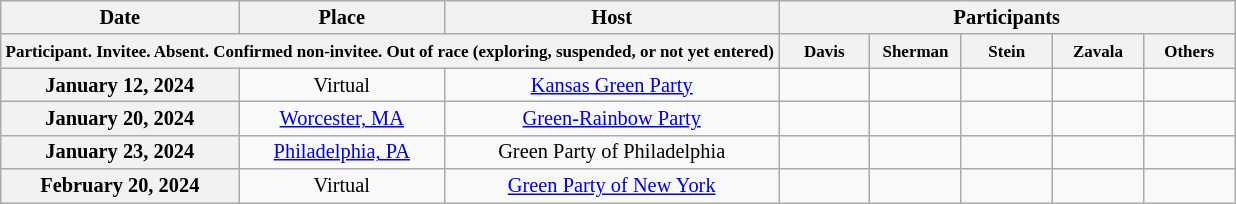<table class="wikitable" style="font-size:85%">
<tr>
<th style="white-space:nowrap;">Date</th>
<th>Place</th>
<th>Host</th>
<th scope="col" colspan="18">Participants</th>
</tr>
<tr>
<th colspan="3"><small> Participant.  Invitee.  Absent.  Confirmed non-invitee.  Out of race (exploring, suspended, or not yet entered)</small></th>
<th scope="col" style="width:4em;"><small>Davis</small></th>
<th scope="col" style="width:4em;"><small>Sherman</small></th>
<th scope="col" style="width:4em;"><small>Stein</small></th>
<th scope="col" style="width:4em;"><small>Zavala</small></th>
<th scope="col" style="width:4em;"><small>Others</small></th>
</tr>
<tr>
<th style="white-space:nowrap; text-align:center;">January 12, 2024</th>
<td style="white-space:nowrap; text-align:center;">Virtual</td>
<td style="white-space:nowrap; text-align:center;"><a href='#'>Kansas Green Party</a></td>
<td></td>
<td></td>
<td></td>
<td></td>
<td></td>
</tr>
<tr>
<th style="white-space:nowrap; text-align:center;">January 20, 2024</th>
<td style="white-space:nowrap; text-align:center;"><a href='#'>Worcester, MA</a></td>
<td style="white-space:nowrap; text-align:center;"><a href='#'>Green-Rainbow Party</a></td>
<td></td>
<td></td>
<td></td>
<td></td>
<td></td>
</tr>
<tr>
<th style="white-space:nowrap; text-align:center;">January 23, 2024</th>
<td style="white-space:nowrap; text-align:center;"><a href='#'>Philadelphia, PA</a></td>
<td style="white-space:nowrap; text-align:center;">Green Party of Philadelphia</td>
<td></td>
<td></td>
<td></td>
<td></td>
<td></td>
</tr>
<tr>
<th style="white-space:nowrap; text-align:center;">February 20, 2024</th>
<td style="white-space:nowrap; text-align:center;">Virtual</td>
<td style="white-space:nowrap; text-align:center;"><a href='#'>Green Party of New York</a></td>
<td></td>
<td></td>
<td></td>
<td></td>
<td><br></td>
</tr>
</table>
